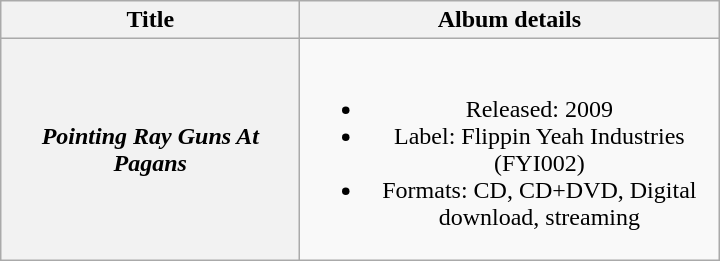<table class="wikitable plainrowheaders" style="text-align:center;" border="1">
<tr>
<th scope="col" style="width:12em;">Title</th>
<th scope="col" style="width:17em;">Album details</th>
</tr>
<tr>
<th scope="row"><em>Pointing Ray Guns At Pagans</em></th>
<td><br><ul><li>Released: 2009</li><li>Label: Flippin Yeah Industries (FYI002)</li><li>Formats: CD, CD+DVD, Digital download, streaming</li></ul></td>
</tr>
</table>
